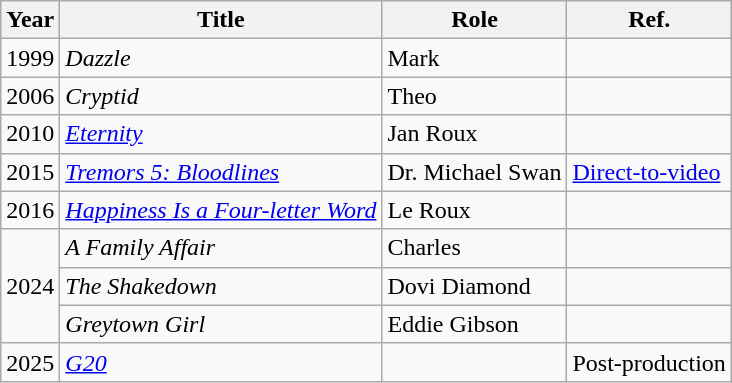<table class="wikitable">
<tr>
<th>Year</th>
<th>Title</th>
<th>Role</th>
<th>Ref.</th>
</tr>
<tr>
<td>1999</td>
<td><em>Dazzle</em></td>
<td>Mark</td>
<td></td>
</tr>
<tr>
<td>2006</td>
<td><em>Cryptid</em></td>
<td>Theo</td>
<td></td>
</tr>
<tr>
<td>2010</td>
<td><em><a href='#'>Eternity</a></em></td>
<td>Jan Roux</td>
<td></td>
</tr>
<tr>
<td>2015</td>
<td><em><a href='#'>Tremors 5: Bloodlines</a></em></td>
<td>Dr. Michael Swan</td>
<td><a href='#'>Direct-to-video</a></td>
</tr>
<tr>
<td>2016</td>
<td><em><a href='#'>Happiness Is a Four-letter Word</a></em></td>
<td>Le Roux</td>
<td></td>
</tr>
<tr>
<td rowspan="3">2024</td>
<td><em>A Family Affair</em></td>
<td>Charles</td>
<td></td>
</tr>
<tr>
<td><em>The Shakedown</em></td>
<td>Dovi Diamond</td>
<td></td>
</tr>
<tr>
<td><em>Greytown Girl</em></td>
<td>Eddie Gibson</td>
<td></td>
</tr>
<tr>
<td>2025</td>
<td><em><a href='#'>G20</a></em></td>
<td></td>
<td>Post-production</td>
</tr>
</table>
